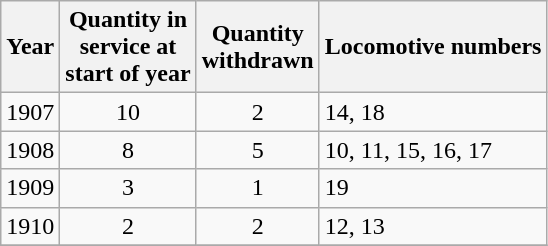<table class=wikitable style=text-align:center>
<tr>
<th>Year</th>
<th>Quantity in<br>service at<br>start of year</th>
<th>Quantity<br>withdrawn</th>
<th>Locomotive numbers</th>
</tr>
<tr>
<td>1907</td>
<td>10</td>
<td>2</td>
<td align=left>14, 18</td>
</tr>
<tr>
<td>1908</td>
<td>8</td>
<td>5</td>
<td align=left>10, 11, 15, 16, 17</td>
</tr>
<tr>
<td>1909</td>
<td>3</td>
<td>1</td>
<td align=left>19</td>
</tr>
<tr>
<td>1910</td>
<td>2</td>
<td>2</td>
<td align=left>12, 13</td>
</tr>
<tr>
</tr>
</table>
